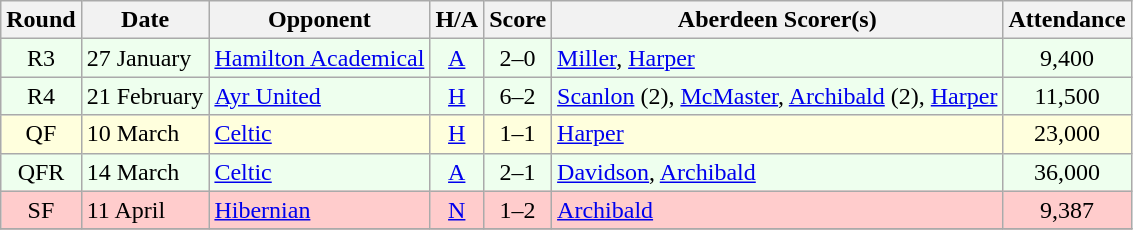<table class="wikitable" style="text-align:center">
<tr>
<th>Round</th>
<th>Date</th>
<th>Opponent</th>
<th>H/A</th>
<th>Score</th>
<th>Aberdeen Scorer(s)</th>
<th>Attendance</th>
</tr>
<tr bgcolor=#EEFFEE>
<td>R3</td>
<td align=left>27 January</td>
<td align=left><a href='#'>Hamilton Academical</a></td>
<td><a href='#'>A</a></td>
<td>2–0</td>
<td align=left><a href='#'>Miller</a>, <a href='#'>Harper</a></td>
<td>9,400</td>
</tr>
<tr bgcolor=#EEFFEE>
<td>R4</td>
<td align=left>21 February</td>
<td align=left><a href='#'>Ayr United</a></td>
<td><a href='#'>H</a></td>
<td>6–2</td>
<td align=left><a href='#'>Scanlon</a> (2), <a href='#'>McMaster</a>, <a href='#'>Archibald</a> (2), <a href='#'>Harper</a></td>
<td>11,500</td>
</tr>
<tr bgcolor=#FFFFDD>
<td>QF</td>
<td align=left>10 March</td>
<td align=left><a href='#'>Celtic</a></td>
<td><a href='#'>H</a></td>
<td>1–1</td>
<td align=left><a href='#'>Harper</a></td>
<td>23,000</td>
</tr>
<tr bgcolor=#EEFFEE>
<td>QFR</td>
<td align=left>14 March</td>
<td align=left><a href='#'>Celtic</a></td>
<td><a href='#'>A</a></td>
<td>2–1</td>
<td align=left><a href='#'>Davidson</a>, <a href='#'>Archibald</a></td>
<td>36,000</td>
</tr>
<tr bgcolor=#FFCCCC>
<td>SF</td>
<td align=left>11 April</td>
<td align=left><a href='#'>Hibernian</a></td>
<td><a href='#'>N</a></td>
<td>1–2</td>
<td align=left><a href='#'>Archibald</a></td>
<td>9,387</td>
</tr>
<tr>
</tr>
</table>
